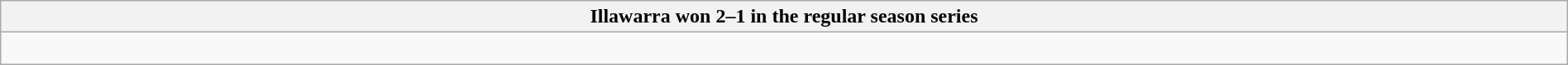<table class="wikitable collapsible collapsed" style="width:100%">
<tr>
<th>Illawarra won 2–1 in the regular season series</th>
</tr>
<tr>
<td><br>

</td>
</tr>
</table>
